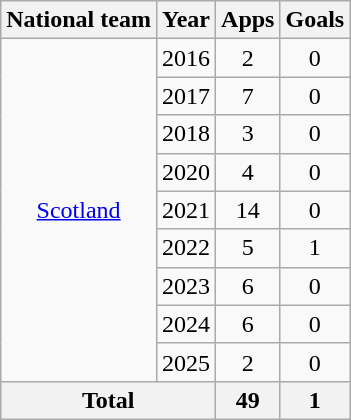<table class="wikitable" style="text-align: center;">
<tr>
<th>National team</th>
<th>Year</th>
<th>Apps</th>
<th>Goals</th>
</tr>
<tr>
<td rowspan="9"><a href='#'>Scotland</a></td>
<td>2016</td>
<td>2</td>
<td>0</td>
</tr>
<tr>
<td>2017</td>
<td>7</td>
<td>0</td>
</tr>
<tr>
<td>2018</td>
<td>3</td>
<td>0</td>
</tr>
<tr>
<td>2020</td>
<td>4</td>
<td>0</td>
</tr>
<tr>
<td>2021</td>
<td>14</td>
<td>0</td>
</tr>
<tr>
<td>2022</td>
<td>5</td>
<td>1</td>
</tr>
<tr>
<td>2023</td>
<td>6</td>
<td>0</td>
</tr>
<tr>
<td>2024</td>
<td>6</td>
<td>0</td>
</tr>
<tr>
<td>2025</td>
<td>2</td>
<td>0</td>
</tr>
<tr>
<th colspan="2">Total</th>
<th>49</th>
<th>1</th>
</tr>
</table>
